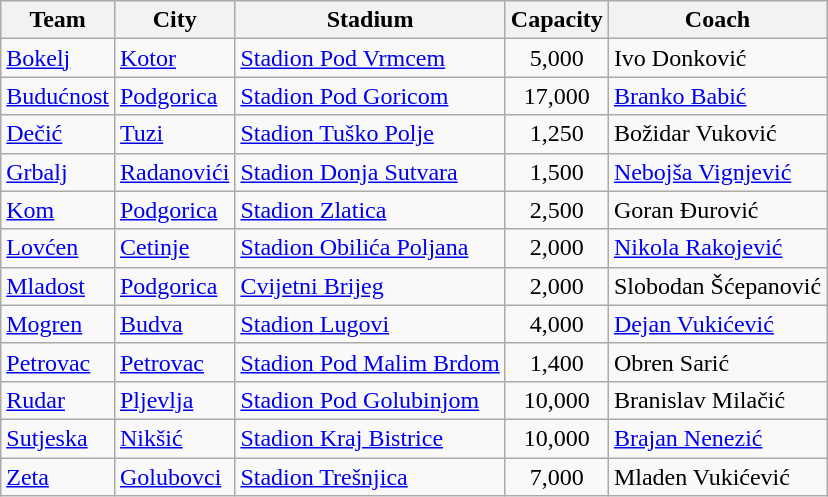<table class="wikitable sortable">
<tr>
<th>Team</th>
<th>City</th>
<th>Stadium</th>
<th>Capacity</th>
<th>Coach</th>
</tr>
<tr>
<td><a href='#'>Bokelj</a></td>
<td><a href='#'>Kotor</a></td>
<td><a href='#'>Stadion Pod Vrmcem</a></td>
<td align="center">5,000</td>
<td> Ivo Donković</td>
</tr>
<tr>
<td><a href='#'>Budućnost</a></td>
<td><a href='#'>Podgorica</a></td>
<td><a href='#'>Stadion Pod Goricom</a></td>
<td align="center">17,000</td>
<td> <a href='#'>Branko Babić</a></td>
</tr>
<tr>
<td><a href='#'>Dečić</a></td>
<td><a href='#'>Tuzi</a></td>
<td><a href='#'>Stadion Tuško Polje</a></td>
<td align="center">1,250</td>
<td> Božidar Vuković</td>
</tr>
<tr>
<td><a href='#'>Grbalj</a></td>
<td><a href='#'>Radanovići</a></td>
<td><a href='#'>Stadion Donja Sutvara</a></td>
<td align="center">1,500</td>
<td> <a href='#'>Nebojša Vignjević</a></td>
</tr>
<tr>
<td><a href='#'>Kom</a></td>
<td><a href='#'>Podgorica</a></td>
<td><a href='#'>Stadion Zlatica</a></td>
<td align="center">2,500</td>
<td> Goran Đurović</td>
</tr>
<tr>
<td><a href='#'>Lovćen</a></td>
<td><a href='#'>Cetinje</a></td>
<td><a href='#'>Stadion Obilića Poljana</a></td>
<td align="center">2,000</td>
<td> <a href='#'>Nikola Rakojević</a></td>
</tr>
<tr>
<td><a href='#'>Mladost</a></td>
<td><a href='#'>Podgorica</a></td>
<td><a href='#'>Cvijetni Brijeg</a></td>
<td align="center">2,000</td>
<td> Slobodan Šćepanović</td>
</tr>
<tr>
<td><a href='#'>Mogren</a></td>
<td><a href='#'>Budva</a></td>
<td><a href='#'>Stadion Lugovi</a></td>
<td align="center">4,000</td>
<td> <a href='#'>Dejan Vukićević</a></td>
</tr>
<tr>
<td><a href='#'>Petrovac</a></td>
<td><a href='#'>Petrovac</a></td>
<td><a href='#'>Stadion Pod Malim Brdom</a></td>
<td align="center">1,400</td>
<td> Obren Sarić</td>
</tr>
<tr>
<td><a href='#'>Rudar</a></td>
<td><a href='#'>Pljevlja</a></td>
<td><a href='#'>Stadion Pod Golubinjom</a></td>
<td align="center">10,000</td>
<td> Branislav Milačić</td>
</tr>
<tr>
<td><a href='#'>Sutjeska</a></td>
<td><a href='#'>Nikšić</a></td>
<td><a href='#'>Stadion Kraj Bistrice</a></td>
<td align="center">10,000</td>
<td> <a href='#'>Brajan Nenezić</a></td>
</tr>
<tr>
<td><a href='#'>Zeta</a></td>
<td><a href='#'>Golubovci</a></td>
<td><a href='#'>Stadion Trešnjica</a></td>
<td align="center">7,000</td>
<td> Mladen Vukićević</td>
</tr>
</table>
